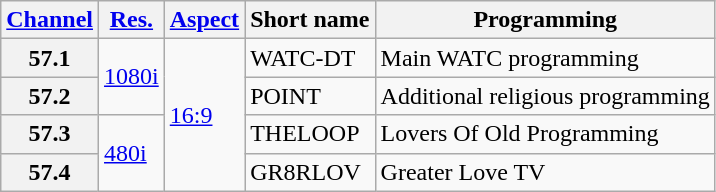<table class="wikitable">
<tr>
<th scope = "col"><a href='#'>Channel</a></th>
<th scope = "col"><a href='#'>Res.</a></th>
<th scope = "col"><a href='#'>Aspect</a></th>
<th scope = "col">Short name</th>
<th scope = "col">Programming</th>
</tr>
<tr>
<th scope = "row">57.1</th>
<td rowspan=2><a href='#'>1080i</a></td>
<td rowspan=4><a href='#'>16:9</a></td>
<td>WATC-DT</td>
<td>Main WATC programming</td>
</tr>
<tr>
<th scope = "row">57.2</th>
<td>POINT</td>
<td>Additional religious programming</td>
</tr>
<tr>
<th scope = "row">57.3</th>
<td rowspan=2><a href='#'>480i</a></td>
<td>THELOOP</td>
<td>Lovers Of Old Programming</td>
</tr>
<tr>
<th scope = "row">57.4</th>
<td>GR8RLOV</td>
<td>Greater Love TV</td>
</tr>
</table>
